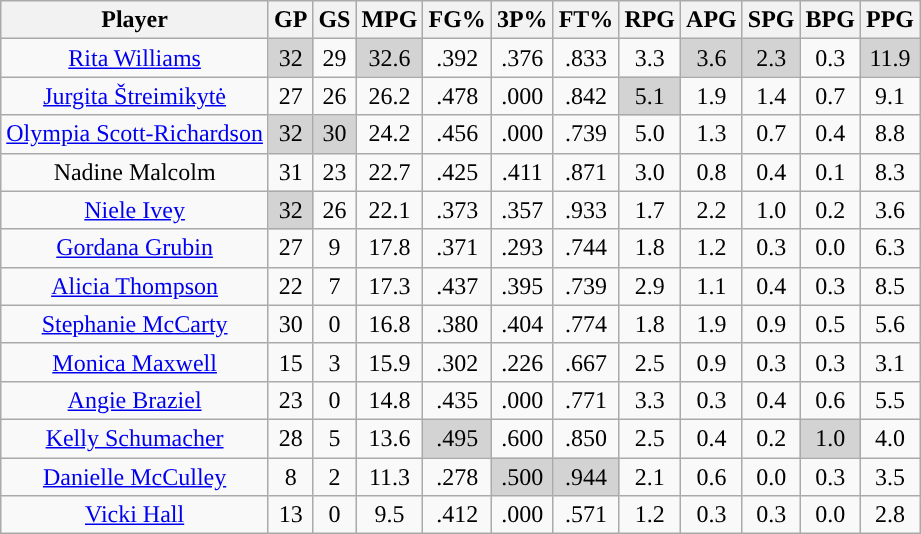<table class="wikitable sortable" style="text-align:center;">
<tr>
<th>Player</th>
<th>GP</th>
<th>GS</th>
<th>MPG</th>
<th>FG%</th>
<th>3P%</th>
<th>FT%</th>
<th>RPG</th>
<th>APG</th>
<th>SPG</th>
<th>BPG</th>
<th>PPG</th>
</tr>
<tr>
<td><a href='#'>Rita Williams</a></td>
<td style="background:#D3D3D3;">32</td>
<td>29</td>
<td style="background:#D3D3D3;">32.6</td>
<td>.392</td>
<td>.376</td>
<td>.833</td>
<td>3.3</td>
<td style="background:#D3D3D3;">3.6</td>
<td style="background:#D3D3D3;">2.3</td>
<td>0.3</td>
<td style="background:#D3D3D3;">11.9</td>
</tr>
<tr>
<td><a href='#'>Jurgita Štreimikytė</a></td>
<td>27</td>
<td>26</td>
<td>26.2</td>
<td>.478</td>
<td>.000</td>
<td>.842</td>
<td style="background:#D3D3D3;">5.1</td>
<td>1.9</td>
<td>1.4</td>
<td>0.7</td>
<td>9.1</td>
</tr>
<tr>
<td><a href='#'>Olympia Scott-Richardson</a></td>
<td style="background:#D3D3D3;">32</td>
<td style="background:#D3D3D3;">30</td>
<td>24.2</td>
<td>.456</td>
<td>.000</td>
<td>.739</td>
<td>5.0</td>
<td>1.3</td>
<td>0.7</td>
<td>0.4</td>
<td>8.8</td>
</tr>
<tr>
<td>Nadine Malcolm</td>
<td>31</td>
<td>23</td>
<td>22.7</td>
<td>.425</td>
<td>.411</td>
<td>.871</td>
<td>3.0</td>
<td>0.8</td>
<td>0.4</td>
<td>0.1</td>
<td>8.3</td>
</tr>
<tr>
<td><a href='#'>Niele Ivey</a></td>
<td style="background:#D3D3D3;">32</td>
<td>26</td>
<td>22.1</td>
<td>.373</td>
<td>.357</td>
<td>.933</td>
<td>1.7</td>
<td>2.2</td>
<td>1.0</td>
<td>0.2</td>
<td>3.6</td>
</tr>
<tr>
<td><a href='#'>Gordana Grubin</a></td>
<td>27</td>
<td>9</td>
<td>17.8</td>
<td>.371</td>
<td>.293</td>
<td>.744</td>
<td>1.8</td>
<td>1.2</td>
<td>0.3</td>
<td>0.0</td>
<td>6.3</td>
</tr>
<tr>
<td><a href='#'>Alicia Thompson</a></td>
<td>22</td>
<td>7</td>
<td>17.3</td>
<td>.437</td>
<td>.395</td>
<td>.739</td>
<td>2.9</td>
<td>1.1</td>
<td>0.4</td>
<td>0.3</td>
<td>8.5</td>
</tr>
<tr>
<td><a href='#'>Stephanie McCarty</a></td>
<td>30</td>
<td>0</td>
<td>16.8</td>
<td>.380</td>
<td>.404</td>
<td>.774</td>
<td>1.8</td>
<td>1.9</td>
<td>0.9</td>
<td>0.5</td>
<td>5.6</td>
</tr>
<tr>
<td><a href='#'>Monica Maxwell</a></td>
<td>15</td>
<td>3</td>
<td>15.9</td>
<td>.302</td>
<td>.226</td>
<td>.667</td>
<td>2.5</td>
<td>0.9</td>
<td>0.3</td>
<td>0.3</td>
<td>3.1</td>
</tr>
<tr>
<td><a href='#'>Angie Braziel</a></td>
<td>23</td>
<td>0</td>
<td>14.8</td>
<td>.435</td>
<td>.000</td>
<td>.771</td>
<td>3.3</td>
<td>0.3</td>
<td>0.4</td>
<td>0.6</td>
<td>5.5</td>
</tr>
<tr>
<td><a href='#'>Kelly Schumacher</a></td>
<td>28</td>
<td>5</td>
<td>13.6</td>
<td style="background:#D3D3D3;">.495</td>
<td>.600</td>
<td>.850</td>
<td>2.5</td>
<td>0.4</td>
<td>0.2</td>
<td style="background:#D3D3D3;">1.0</td>
<td>4.0</td>
</tr>
<tr>
<td><a href='#'>Danielle McCulley</a></td>
<td>8</td>
<td>2</td>
<td>11.3</td>
<td>.278</td>
<td style="background:#D3D3D3;">.500</td>
<td style="background:#D3D3D3;">.944</td>
<td>2.1</td>
<td>0.6</td>
<td>0.0</td>
<td>0.3</td>
<td>3.5</td>
</tr>
<tr>
<td><a href='#'>Vicki Hall</a></td>
<td>13</td>
<td>0</td>
<td>9.5</td>
<td>.412</td>
<td>.000</td>
<td>.571</td>
<td>1.2</td>
<td>0.3</td>
<td>0.3</td>
<td>0.0</td>
<td>2.8</td>
</tr>
</table>
